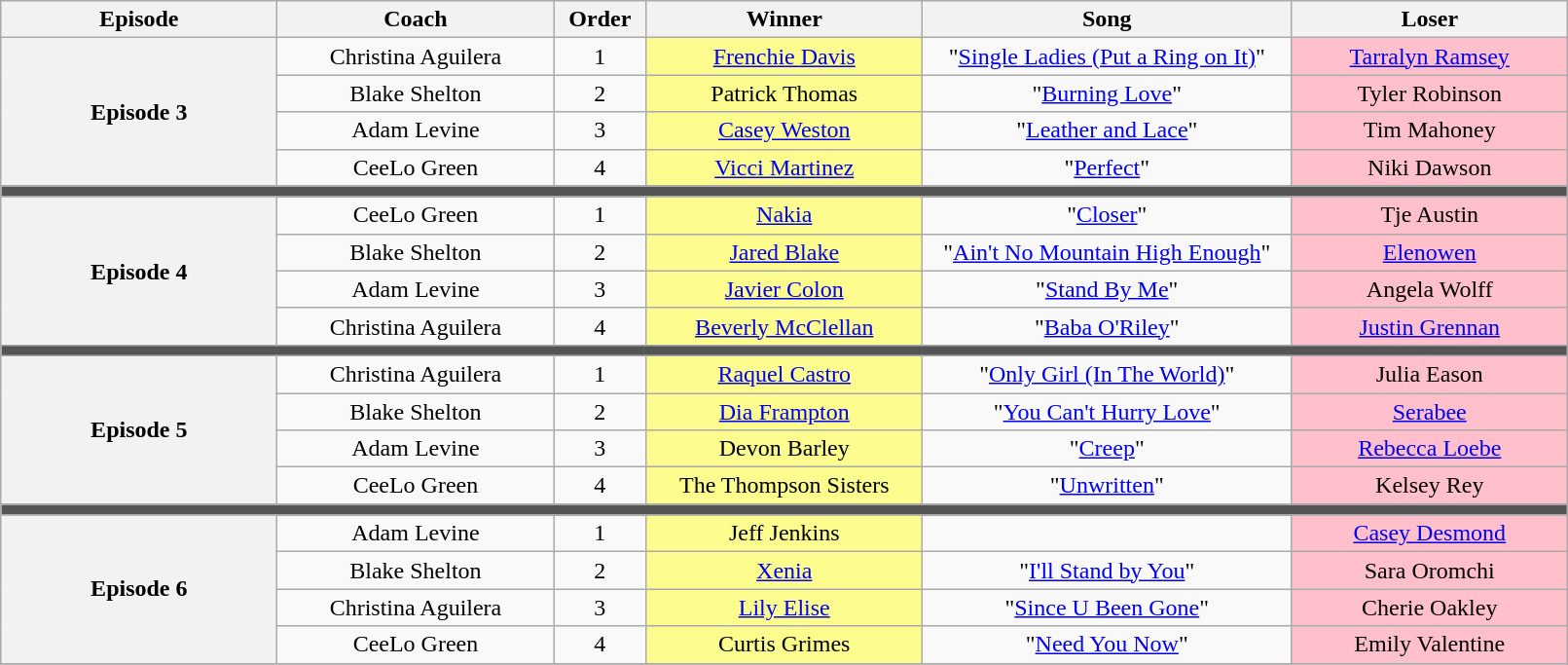<table class="wikitable" style="text-align: center; width:85%;">
<tr>
<th width="15%">Episode</th>
<th width="15%">Coach</th>
<th width="05%">Order</th>
<th width="15%">Winner</th>
<th width="20%">Song</th>
<th width="15%">Loser</th>
</tr>
<tr>
<th rowspan="4">Episode 3<br><small></small></th>
<td>Christina Aguilera</td>
<td>1</td>
<td style="background:#fdfc8f"><a href='#'>Frenchie Davis</a></td>
<td>"<a href='#'>Single Ladies (Put a Ring on It)</a>"</td>
<td style="background:pink"><a href='#'>Tarralyn Ramsey</a></td>
</tr>
<tr>
<td>Blake Shelton</td>
<td>2</td>
<td style="background:#fdfc8f">Patrick Thomas</td>
<td>"<a href='#'>Burning Love</a>"</td>
<td style="background:pink">Tyler Robinson</td>
</tr>
<tr>
<td>Adam Levine</td>
<td>3</td>
<td style="background:#fdfc8f"><a href='#'>Casey Weston</a></td>
<td>"<a href='#'>Leather and Lace</a>"</td>
<td style="background:pink">Tim Mahoney</td>
</tr>
<tr>
<td>CeeLo Green</td>
<td>4</td>
<td style="background:#fdfc8f"><a href='#'>Vicci Martinez</a></td>
<td>"<a href='#'>Perfect</a>"</td>
<td style="background:pink">Niki Dawson</td>
</tr>
<tr>
<td colspan="6" style="background:#555555;"></td>
</tr>
<tr>
<th rowspan="4">Episode 4<br><small></small></th>
<td>CeeLo Green</td>
<td>1</td>
<td style="background:#fdfc8f"><a href='#'>Nakia</a></td>
<td>"<a href='#'>Closer</a>"</td>
<td style="background:pink">Tje Austin</td>
</tr>
<tr>
<td>Blake Shelton</td>
<td>2</td>
<td style="background:#fdfc8f"><a href='#'>Jared Blake</a></td>
<td>"<a href='#'>Ain't No Mountain High Enough</a>"</td>
<td style="background:pink"><a href='#'>Elenowen</a></td>
</tr>
<tr>
<td>Adam Levine</td>
<td>3</td>
<td style="background:#fdfc8f"><a href='#'>Javier Colon</a></td>
<td>"<a href='#'>Stand By Me</a>"</td>
<td style="background:pink">Angela Wolff</td>
</tr>
<tr>
<td>Christina Aguilera</td>
<td>4</td>
<td style="background:#fdfc8f"><a href='#'>Beverly McClellan</a></td>
<td>"<a href='#'>Baba O'Riley</a>"</td>
<td style="background:pink"><a href='#'>Justin Grennan</a></td>
</tr>
<tr>
<td colspan="6" style="background:#555555;"></td>
</tr>
<tr>
<th rowspan="4">Episode 5<br><small></small></th>
<td>Christina Aguilera</td>
<td>1</td>
<td style="background:#fdfc8f"><a href='#'>Raquel Castro</a></td>
<td>"<a href='#'>Only Girl (In The World)</a>"</td>
<td style="background:pink">Julia Eason</td>
</tr>
<tr>
<td>Blake Shelton</td>
<td>2</td>
<td style="background:#fdfc8f"><a href='#'>Dia Frampton</a></td>
<td>"<a href='#'>You Can't Hurry Love</a>"</td>
<td style="background:pink"><a href='#'>Serabee</a></td>
</tr>
<tr>
<td>Adam Levine</td>
<td>3</td>
<td style="background:#fdfc8f">Devon Barley</td>
<td>"<a href='#'>Creep</a>"</td>
<td style="background:pink"><a href='#'>Rebecca Loebe</a></td>
</tr>
<tr>
<td>CeeLo Green</td>
<td>4</td>
<td style="background:#fdfc8f">The Thompson Sisters</td>
<td>"<a href='#'>Unwritten</a>"</td>
<td style="background:pink">Kelsey Rey</td>
</tr>
<tr>
<td colspan="6" style="background:#555555;"></td>
</tr>
<tr>
<th rowspan="4">Episode 6<br><small></small></th>
<td>Adam Levine</td>
<td>1</td>
<td style="background:#fdfc8f">Jeff Jenkins</td>
<td></td>
<td style="background:pink"><a href='#'>Casey Desmond</a></td>
</tr>
<tr>
<td>Blake Shelton</td>
<td>2</td>
<td style="background:#fdfc8f"><a href='#'>Xenia</a></td>
<td>"<a href='#'>I'll Stand by You</a>"</td>
<td style="background:pink">Sara Oromchi</td>
</tr>
<tr>
<td>Christina Aguilera</td>
<td>3</td>
<td style="background:#fdfc8f"><a href='#'>Lily Elise</a></td>
<td>"<a href='#'>Since U Been Gone</a>"</td>
<td style="background:pink">Cherie Oakley</td>
</tr>
<tr>
<td>CeeLo Green</td>
<td>4</td>
<td style="background:#fdfc8f">Curtis Grimes</td>
<td>"<a href='#'>Need You Now</a>"</td>
<td style="background:pink">Emily Valentine</td>
</tr>
<tr>
</tr>
</table>
